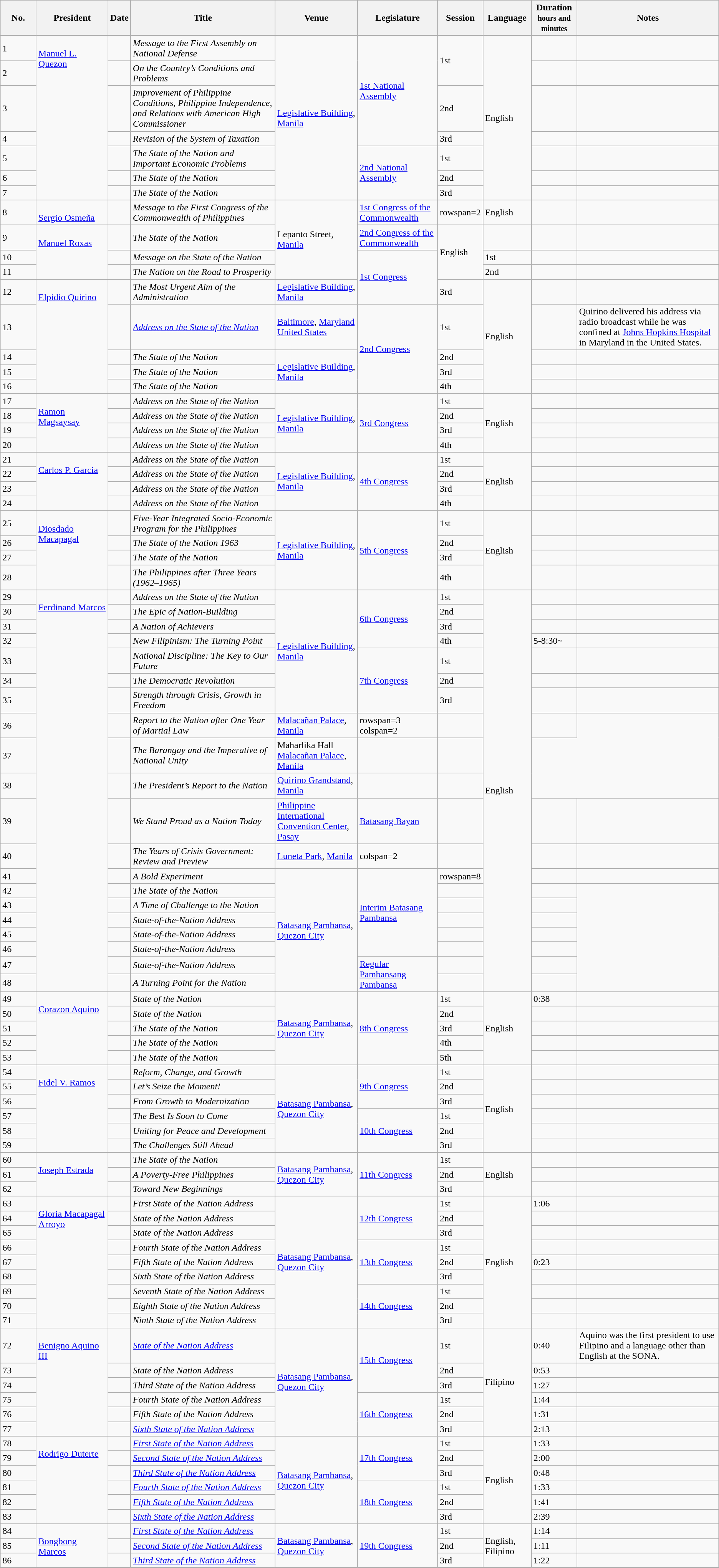<table class="wikitable">
<tr>
<th style="width:5%;">No.</th>
<th style="width:10%;">President</th>
<th>Date</th>
<th>Title</th>
<th>Venue</th>
<th>Legislature</th>
<th>Session</th>
<th>Language</th>
<th>Duration<br><small>hours and minutes</small></th>
<th>Notes</th>
</tr>
<tr>
<td>1</td>
<td rowspan=7 valign=top><br><a href='#'>Manuel L. Quezon</a></td>
<td></td>
<td><em>Message to the First Assembly on National Defense</em></td>
<td rowspan=7><a href='#'>Legislative Building</a>, <a href='#'>Manila</a></td>
<td rowspan=4><a href='#'>1st National Assembly</a></td>
<td rowspan=2>1st</td>
<td rowspan=7>English</td>
<td></td>
<td></td>
</tr>
<tr>
<td>2</td>
<td></td>
<td><em>On the Country’s Conditions and Problems</em></td>
<td></td>
<td></td>
</tr>
<tr>
<td>3</td>
<td></td>
<td><em>Improvement of Philippine Conditions, Philippine Independence, and Relations with American High Commissioner</em></td>
<td>2nd</td>
<td></td>
<td></td>
</tr>
<tr>
<td>4</td>
<td></td>
<td><em>Revision of the System of Taxation</em></td>
<td>3rd</td>
<td></td>
<td></td>
</tr>
<tr>
<td>5</td>
<td></td>
<td><em>The State of the Nation and Important Economic Problems</em></td>
<td rowspan=3><a href='#'>2nd National Assembly</a></td>
<td>1st</td>
<td></td>
<td></td>
</tr>
<tr>
<td>6</td>
<td></td>
<td><em>The State of the Nation</em></td>
<td>2nd</td>
<td></td>
<td></td>
</tr>
<tr>
<td>7</td>
<td></td>
<td><em>The State of the Nation</em></td>
<td>3rd</td>
<td></td>
<td></td>
</tr>
<tr>
<td>8</td>
<td valign=top><br><a href='#'>Sergio Osmeña</a></td>
<td></td>
<td><em>Message to the First Congress of the Commonwealth of Philippines</em></td>
<td rowspan=4>Lepanto Street, <a href='#'>Manila</a></td>
<td><a href='#'>1st Congress of the Commonwealth</a></td>
<td>rowspan=2 </td>
<td>English</td>
<td></td>
<td></td>
</tr>
<tr>
<td>9</td>
<td rowspan=3 valign=top><br><a href='#'>Manuel Roxas</a></td>
<td></td>
<td><em>The State of the Nation</em></td>
<td><a href='#'>2nd Congress of the Commonwealth</a></td>
<td rowspan=3>English</td>
<td></td>
<td></td>
</tr>
<tr>
<td>10</td>
<td></td>
<td><em>Message on the State of the Nation</em></td>
<td rowspan=3><a href='#'>1st Congress</a></td>
<td>1st</td>
<td></td>
<td></td>
</tr>
<tr>
<td>11</td>
<td></td>
<td><em>The Nation on the Road to Prosperity</em></td>
<td>2nd</td>
<td></td>
<td></td>
</tr>
<tr>
<td>12</td>
<td rowspan=5 valign=top><br><a href='#'>Elpidio Quirino</a></td>
<td></td>
<td><em>The Most Urgent Aim of the Administration</em></td>
<td><a href='#'>Legislative Building</a>, <a href='#'>Manila</a></td>
<td>3rd</td>
<td rowspan=5>English</td>
<td></td>
<td></td>
</tr>
<tr>
<td>13</td>
<td></td>
<td><em><a href='#'>Address on the State of the Nation</a></em></td>
<td><a href='#'>Baltimore</a>, <a href='#'>Maryland</a><br><a href='#'>United States</a></td>
<td rowspan=4><a href='#'>2nd Congress</a></td>
<td>1st</td>
<td></td>
<td>Quirino delivered his address via radio broadcast while he was confined at <a href='#'>Johns Hopkins Hospital</a> in Maryland in the United States.</td>
</tr>
<tr>
<td>14</td>
<td></td>
<td><em>The State of the Nation</em></td>
<td rowspan=3><a href='#'>Legislative Building</a>, <a href='#'>Manila</a></td>
<td>2nd</td>
<td></td>
<td></td>
</tr>
<tr>
<td>15</td>
<td></td>
<td><em>The State of the Nation</em></td>
<td>3rd</td>
<td></td>
<td></td>
</tr>
<tr>
<td>16</td>
<td></td>
<td><em>The State of the Nation</em></td>
<td>4th</td>
<td></td>
<td></td>
</tr>
<tr>
<td>17</td>
<td rowspan=4 valign=top><br><a href='#'>Ramon Magsaysay</a></td>
<td></td>
<td><em>Address on the State of the Nation</em></td>
<td rowspan=4><a href='#'>Legislative Building</a>, <a href='#'>Manila</a></td>
<td rowspan=4><a href='#'>3rd Congress</a></td>
<td>1st</td>
<td rowspan=4>English</td>
<td></td>
<td></td>
</tr>
<tr>
<td>18</td>
<td></td>
<td><em>Address on the State of the Nation</em></td>
<td>2nd</td>
<td></td>
<td></td>
</tr>
<tr>
<td>19</td>
<td></td>
<td><em>Address on the State of the Nation</em></td>
<td>3rd</td>
<td></td>
<td></td>
</tr>
<tr>
<td>20</td>
<td></td>
<td><em>Address on the State of the Nation</em></td>
<td>4th</td>
<td></td>
<td></td>
</tr>
<tr>
<td>21</td>
<td rowspan=4 valign=top><br><a href='#'>Carlos P. Garcia</a></td>
<td></td>
<td><em>Address on the State of the Nation</em></td>
<td rowspan=4><a href='#'>Legislative Building</a>, <a href='#'>Manila</a></td>
<td rowspan=4><a href='#'>4th Congress</a></td>
<td>1st</td>
<td rowspan=4>English</td>
<td></td>
<td></td>
</tr>
<tr>
<td>22</td>
<td></td>
<td><em>Address on the State of the Nation</em></td>
<td>2nd</td>
<td></td>
<td></td>
</tr>
<tr>
<td>23</td>
<td></td>
<td><em>Address on the State of the Nation</em></td>
<td>3rd</td>
<td></td>
<td></td>
</tr>
<tr>
<td>24</td>
<td></td>
<td><em>Address on the State of the Nation</em></td>
<td>4th</td>
<td></td>
<td></td>
</tr>
<tr>
<td>25</td>
<td rowspan=4 valign=top><br><a href='#'>Diosdado Macapagal</a></td>
<td></td>
<td><em>Five-Year Integrated Socio-Economic Program for the Philippines</em></td>
<td rowspan=4><a href='#'>Legislative Building</a>, <a href='#'>Manila</a></td>
<td rowspan=4><a href='#'>5th Congress</a></td>
<td>1st</td>
<td rowspan=4>English</td>
<td></td>
<td></td>
</tr>
<tr>
<td>26</td>
<td></td>
<td><em>The State of the Nation 1963</em></td>
<td>2nd</td>
<td></td>
<td></td>
</tr>
<tr>
<td>27</td>
<td></td>
<td><em>The State of the Nation</em></td>
<td>3rd</td>
<td></td>
<td></td>
</tr>
<tr>
<td>28</td>
<td></td>
<td><em>The Philippines after Three Years (1962–1965)</em></td>
<td>4th</td>
<td></td>
<td></td>
</tr>
<tr>
<td>29</td>
<td rowspan=20 valign=top><br><a href='#'>Ferdinand Marcos</a></td>
<td></td>
<td><em>Address on the State of the Nation</em></td>
<td rowspan=7><a href='#'>Legislative Building</a>, <a href='#'>Manila</a></td>
<td rowspan=4><a href='#'>6th Congress</a></td>
<td>1st</td>
<td rowspan=20>English</td>
<td></td>
<td></td>
</tr>
<tr>
<td>30</td>
<td></td>
<td><em>The Epic of Nation-Building</em></td>
<td>2nd</td>
<td></td>
<td></td>
</tr>
<tr>
<td>31</td>
<td></td>
<td><em>A Nation of Achievers</em></td>
<td>3rd</td>
<td></td>
<td></td>
</tr>
<tr>
<td>32</td>
<td></td>
<td><em>New Filipinism: The Turning Point</em></td>
<td>4th</td>
<td>5-8:30~</td>
<td></td>
</tr>
<tr>
<td>33</td>
<td></td>
<td><em>National Discipline: The Key to Our Future</em></td>
<td rowspan=3><a href='#'>7th Congress</a></td>
<td>1st</td>
<td></td>
<td></td>
</tr>
<tr>
<td>34</td>
<td></td>
<td><em>The Democratic Revolution</em></td>
<td>2nd</td>
<td></td>
<td></td>
</tr>
<tr>
<td>35</td>
<td></td>
<td><em>Strength through Crisis, Growth in Freedom</em></td>
<td>3rd</td>
<td></td>
<td></td>
</tr>
<tr>
<td>36</td>
<td></td>
<td><em>Report to the Nation after One Year of Martial Law</em></td>
<td><a href='#'>Malacañan Palace</a>, <a href='#'>Manila</a></td>
<td>rowspan=3 colspan=2 </td>
<td></td>
<td></td>
</tr>
<tr>
<td>37</td>
<td></td>
<td><em>The Barangay and the Imperative of National Unity</em></td>
<td>Maharlika Hall<br><a href='#'>Malacañan Palace</a>, <a href='#'>Manila</a></td>
<td></td>
<td></td>
</tr>
<tr>
<td>38</td>
<td></td>
<td><em>The President’s Report to the Nation</em></td>
<td><a href='#'>Quirino Grandstand</a>, <a href='#'>Manila</a></td>
<td></td>
<td></td>
</tr>
<tr>
<td>39</td>
<td></td>
<td><em>We Stand Proud as a Nation Today</em></td>
<td><a href='#'>Philippine International Convention Center</a>, <a href='#'>Pasay</a></td>
<td><a href='#'>Batasang Bayan</a></td>
<td></td>
<td></td>
<td></td>
</tr>
<tr>
<td>40</td>
<td></td>
<td><em>The Years of Crisis Government: Review and Preview</em></td>
<td><a href='#'>Luneta Park</a>, <a href='#'>Manila</a></td>
<td>colspan=2 </td>
<td></td>
<td></td>
</tr>
<tr>
<td>41</td>
<td></td>
<td><em>A Bold Experiment</em></td>
<td rowspan=8><a href='#'>Batasang Pambansa</a>, <a href='#'>Quezon City</a></td>
<td rowspan=6><a href='#'>Interim Batasang Pambansa</a></td>
<td>rowspan=8 </td>
<td></td>
<td></td>
</tr>
<tr>
<td>42</td>
<td></td>
<td><em>The State of the Nation</em></td>
<td></td>
<td></td>
</tr>
<tr>
<td>43</td>
<td></td>
<td><em>A Time of Challenge to the Nation</em></td>
<td></td>
<td></td>
</tr>
<tr>
<td>44</td>
<td></td>
<td><em>State-of-the-Nation Address</em></td>
<td></td>
<td></td>
</tr>
<tr>
<td>45</td>
<td></td>
<td><em>State-of-the-Nation Address</em></td>
<td></td>
<td></td>
</tr>
<tr>
<td>46</td>
<td></td>
<td><em>State-of-the-Nation Address</em></td>
<td></td>
<td></td>
</tr>
<tr>
<td>47</td>
<td></td>
<td><em>State-of-the-Nation Address</em></td>
<td rowspan=2><a href='#'>Regular Pambansang Pambansa</a></td>
<td></td>
<td></td>
</tr>
<tr>
<td>48</td>
<td></td>
<td><em>A Turning Point for the Nation</em></td>
<td></td>
<td></td>
</tr>
<tr>
<td>49</td>
<td rowspan=5 valign=top><br><a href='#'>Corazon Aquino</a></td>
<td></td>
<td><em>State of the Nation</em></td>
<td rowspan=5><a href='#'>Batasang Pambansa</a>, <a href='#'>Quezon City</a></td>
<td rowspan=5><a href='#'>8th Congress</a></td>
<td>1st</td>
<td rowspan=5>English</td>
<td>0:38</td>
<td></td>
</tr>
<tr>
<td>50</td>
<td></td>
<td><em>State of the Nation</em></td>
<td>2nd</td>
<td></td>
<td></td>
</tr>
<tr>
<td>51</td>
<td></td>
<td><em>The State of the Nation</em></td>
<td>3rd</td>
<td></td>
<td></td>
</tr>
<tr>
<td>52</td>
<td></td>
<td><em>The State of the Nation</em></td>
<td>4th</td>
<td></td>
<td></td>
</tr>
<tr>
<td>53</td>
<td></td>
<td><em>The State of the Nation</em></td>
<td>5th</td>
<td></td>
<td></td>
</tr>
<tr>
<td>54</td>
<td rowspan=6 valign=top><br><a href='#'>Fidel V. Ramos</a></td>
<td></td>
<td><em>Reform, Change, and Growth</em></td>
<td rowspan=6><a href='#'>Batasang Pambansa</a>, <a href='#'>Quezon City</a></td>
<td rowspan=3><a href='#'>9th Congress</a></td>
<td>1st</td>
<td rowspan=6>English</td>
<td></td>
<td></td>
</tr>
<tr>
<td>55</td>
<td></td>
<td><em>Let’s Seize the Moment!</em></td>
<td>2nd</td>
<td></td>
<td></td>
</tr>
<tr>
<td>56</td>
<td></td>
<td><em>From Growth to Modernization</em></td>
<td>3rd</td>
<td></td>
<td></td>
</tr>
<tr>
<td>57</td>
<td></td>
<td><em>The Best Is Soon to Come</em></td>
<td rowspan=3><a href='#'>10th Congress</a></td>
<td>1st</td>
<td></td>
<td></td>
</tr>
<tr>
<td>58</td>
<td></td>
<td><em>Uniting for Peace and Development</em></td>
<td>2nd</td>
<td></td>
<td></td>
</tr>
<tr>
<td>59</td>
<td></td>
<td><em>The Challenges Still Ahead</em></td>
<td>3rd</td>
<td></td>
<td></td>
</tr>
<tr>
<td>60</td>
<td rowspan=3 valign=top><br><a href='#'>Joseph Estrada</a></td>
<td></td>
<td><em>The State of the Nation</em></td>
<td rowspan=3><a href='#'>Batasang Pambansa</a>, <a href='#'>Quezon City</a></td>
<td rowspan=3><a href='#'>11th Congress</a></td>
<td>1st</td>
<td rowspan=3>English</td>
<td></td>
<td></td>
</tr>
<tr>
<td>61</td>
<td></td>
<td><em>A Poverty-Free Philippines</em></td>
<td>2nd</td>
<td></td>
<td></td>
</tr>
<tr>
<td>62</td>
<td></td>
<td><em>Toward New Beginnings</em></td>
<td>3rd</td>
<td></td>
<td></td>
</tr>
<tr>
<td>63</td>
<td rowspan=9 valign=top><br><a href='#'>Gloria Macapagal Arroyo</a></td>
<td></td>
<td><em>First State of the Nation Address</em></td>
<td rowspan=9><a href='#'>Batasang Pambansa</a>, <a href='#'>Quezon City</a></td>
<td rowspan=3><a href='#'>12th Congress</a></td>
<td>1st</td>
<td rowspan=9>English</td>
<td>1:06</td>
<td></td>
</tr>
<tr>
<td>64</td>
<td></td>
<td><em>State of the Nation Address</em></td>
<td>2nd</td>
<td></td>
<td></td>
</tr>
<tr>
<td>65</td>
<td></td>
<td><em>State of the Nation Address</em></td>
<td>3rd</td>
<td></td>
<td></td>
</tr>
<tr>
<td>66</td>
<td></td>
<td><em>Fourth State of the Nation Address</em></td>
<td rowspan=3><a href='#'>13th Congress</a></td>
<td>1st</td>
<td></td>
<td></td>
</tr>
<tr>
<td>67</td>
<td></td>
<td><em>Fifth State of the Nation Address</em></td>
<td>2nd</td>
<td>0:23</td>
<td></td>
</tr>
<tr>
<td>68</td>
<td></td>
<td><em>Sixth State of the Nation Address</em></td>
<td>3rd</td>
<td></td>
<td></td>
</tr>
<tr>
<td>69</td>
<td></td>
<td><em>Seventh State of the Nation Address</em></td>
<td rowspan=3><a href='#'>14th Congress</a></td>
<td>1st</td>
<td></td>
<td></td>
</tr>
<tr>
<td>70</td>
<td></td>
<td><em>Eighth State of the Nation Address</em></td>
<td>2nd</td>
<td></td>
<td></td>
</tr>
<tr>
<td>71</td>
<td></td>
<td><em>Ninth State of the Nation Address</em></td>
<td>3rd</td>
<td></td>
<td></td>
</tr>
<tr>
<td>72</td>
<td rowspan=6 valign=top><br><a href='#'>Benigno Aquino III</a></td>
<td></td>
<td><em><a href='#'>State of the Nation Address</a></em></td>
<td rowspan=6><a href='#'>Batasang Pambansa</a>, <a href='#'>Quezon City</a></td>
<td rowspan=3><a href='#'>15th Congress</a></td>
<td>1st</td>
<td rowspan=6>Filipino</td>
<td>0:40</td>
<td>Aquino was the first president to use Filipino and a language other than English at the SONA.</td>
</tr>
<tr>
<td>73</td>
<td></td>
<td><em>State of the Nation Address</em></td>
<td>2nd</td>
<td>0:53</td>
<td></td>
</tr>
<tr>
<td>74</td>
<td></td>
<td><em>Third State of the Nation Address</em></td>
<td>3rd</td>
<td>1:27</td>
<td></td>
</tr>
<tr>
<td>75</td>
<td></td>
<td><em>Fourth State of the Nation Address</em></td>
<td rowspan=3><a href='#'>16th Congress</a></td>
<td>1st</td>
<td>1:44</td>
<td></td>
</tr>
<tr>
<td>76</td>
<td></td>
<td><em>Fifth State of the Nation Address</em></td>
<td>2nd</td>
<td>1:31</td>
<td></td>
</tr>
<tr>
<td>77</td>
<td></td>
<td><em><a href='#'>Sixth State of the Nation Address</a></em></td>
<td>3rd</td>
<td>2:13</td>
<td></td>
</tr>
<tr>
<td 2016 DRUGS DRUGS DRUGS (Philippines)>78</td>
<td rowspan=6 valign=top><br><a href='#'>Rodrigo Duterte</a></td>
<td></td>
<td><em><a href='#'>First State of the Nation Address</a></em></td>
<td rowspan=6><a href='#'>Batasang Pambansa</a>, <a href='#'>Quezon City</a></td>
<td rowspan=3><a href='#'>17th Congress</a></td>
<td>1st</td>
<td rowspan=6>English</td>
<td>1:33</td>
<td></td>
</tr>
<tr>
<td>79</td>
<td></td>
<td><em><a href='#'>Second State of the Nation Address</a></em></td>
<td>2nd</td>
<td>2:00</td>
<td></td>
</tr>
<tr>
<td>80</td>
<td></td>
<td><em><a href='#'>Third State of the Nation Address</a></em></td>
<td>3rd</td>
<td>0:48</td>
<td></td>
</tr>
<tr>
<td>81</td>
<td></td>
<td><em><a href='#'>Fourth State of the Nation Address</a></em></td>
<td rowspan=3><a href='#'>18th Congress</a></td>
<td>1st</td>
<td>1:33</td>
<td></td>
</tr>
<tr>
<td>82</td>
<td></td>
<td><em><a href='#'>Fifth State of the Nation Address</a></em></td>
<td>2nd</td>
<td>1:41</td>
<td></td>
</tr>
<tr>
<td>83</td>
<td></td>
<td><em><a href='#'>Sixth State of the Nation Address</a></em></td>
<td>3rd</td>
<td>2:39</td>
<td></td>
</tr>
<tr>
<td>84</td>
<td rowspan=3 valign=top><br><a href='#'>Bongbong Marcos</a></td>
<td></td>
<td><em><a href='#'>First State of the Nation Address</a></em></td>
<td rowspan=3><a href='#'>Batasang Pambansa</a>, <a href='#'>Quezon City</a></td>
<td rowspan=3><a href='#'>19th Congress</a></td>
<td>1st</td>
<td rowspan=3>English, Filipino</td>
<td>1:14</td>
<td></td>
</tr>
<tr>
<td>85</td>
<td></td>
<td><em><a href='#'>Second State of the Nation Address</a></em></td>
<td>2nd</td>
<td>1:11</td>
<td></td>
</tr>
<tr>
<td>86</td>
<td></td>
<td><em><a href='#'>Third State of the Nation Address</a></em></td>
<td>3rd</td>
<td>1:22</td>
<td></td>
</tr>
</table>
